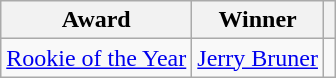<table class="wikitable">
<tr>
<th>Award</th>
<th>Winner</th>
<th></th>
</tr>
<tr>
<td><a href='#'>Rookie of the Year</a></td>
<td> <a href='#'>Jerry Bruner</a></td>
<td></td>
</tr>
</table>
